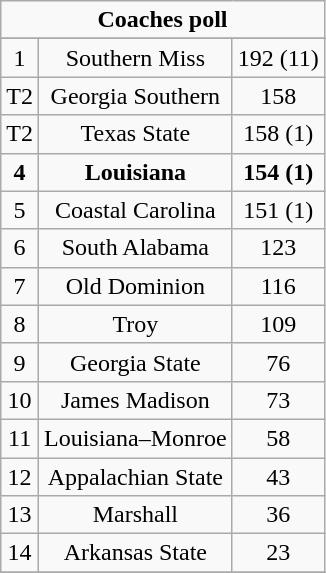<table class="wikitable">
<tr align="center">
<td align="center" Colspan="3"><strong>Coaches poll</strong></td>
</tr>
<tr align="center">
</tr>
<tr align="center">
<td>1</td>
<td>Southern Miss</td>
<td>192 (11)</td>
</tr>
<tr align="center">
<td>T2</td>
<td>Georgia Southern</td>
<td>158</td>
</tr>
<tr align="center">
<td>T2</td>
<td>Texas State</td>
<td>158 (1)</td>
</tr>
<tr align="center">
<td><strong>4</strong></td>
<td><strong>Louisiana</strong></td>
<td><strong>154 (1)</strong></td>
</tr>
<tr align="center">
<td>5</td>
<td>Coastal Carolina</td>
<td>151 (1)</td>
</tr>
<tr align="center">
<td>6</td>
<td>South Alabama</td>
<td>123</td>
</tr>
<tr align="center">
<td>7</td>
<td>Old Dominion</td>
<td>116</td>
</tr>
<tr align="center">
<td>8</td>
<td>Troy</td>
<td>109</td>
</tr>
<tr align="center">
<td>9</td>
<td>Georgia State</td>
<td>76</td>
</tr>
<tr align="center">
<td>10</td>
<td>James Madison</td>
<td>73</td>
</tr>
<tr align="center">
<td>11</td>
<td>Louisiana–Monroe</td>
<td>58</td>
</tr>
<tr align="center">
<td>12</td>
<td>Appalachian State</td>
<td>43</td>
</tr>
<tr align="center">
<td>13</td>
<td>Marshall</td>
<td>36</td>
</tr>
<tr align="center">
<td>14</td>
<td>Arkansas State</td>
<td>23</td>
</tr>
<tr align="center">
</tr>
</table>
